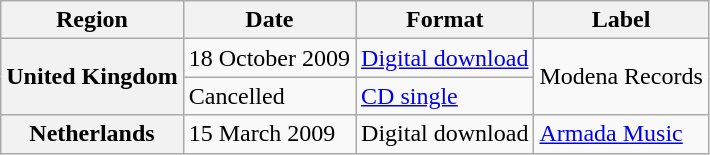<table class="wikitable plainrowheaders">
<tr>
<th scope="col">Region</th>
<th scope="col">Date</th>
<th scope="col">Format</th>
<th scope="col">Label</th>
</tr>
<tr>
<th scope="row" rowspan="2">United Kingdom</th>
<td>18 October 2009</td>
<td><a href='#'>Digital download</a></td>
<td rowspan="2">Modena Records</td>
</tr>
<tr>
<td>Cancelled</td>
<td><a href='#'>CD single</a></td>
</tr>
<tr>
<th scope="row">Netherlands</th>
<td>15 March 2009</td>
<td>Digital download</td>
<td><a href='#'>Armada Music</a></td>
</tr>
</table>
